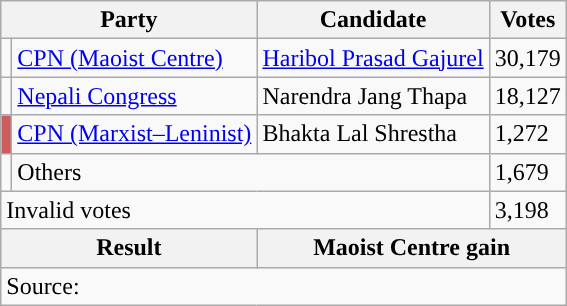<table class="wikitable">
<tr>
<th colspan="2">Party</th>
<th>Candidate</th>
<th>Votes</th>
</tr>
<tr>
<td style="background-color:"></td>
<td><a href='#'>CPN (Maoist Centre)</a></td>
<td><a href='#'>Haribol Prasad Gajurel</a></td>
<td>30,179</td>
</tr>
<tr>
<td style="background-color:"></td>
<td><a href='#'>Nepali Congress</a></td>
<td>Narendra Jang Thapa</td>
<td>18,127</td>
</tr>
<tr>
<td style="background-color:indianred"></td>
<td><a href='#'>CPN (Marxist–Leninist)</a></td>
<td>Bhakta Lal Shrestha</td>
<td>1,272</td>
</tr>
<tr>
<td></td>
<td colspan="2">Others</td>
<td>1,679</td>
</tr>
<tr>
<td colspan="3">Invalid votes</td>
<td>3,198</td>
</tr>
<tr>
<th colspan="2">Result</th>
<th colspan="2">Maoist Centre gain</th>
</tr>
<tr>
<td colspan="4">Source: </td>
</tr>
</table>
